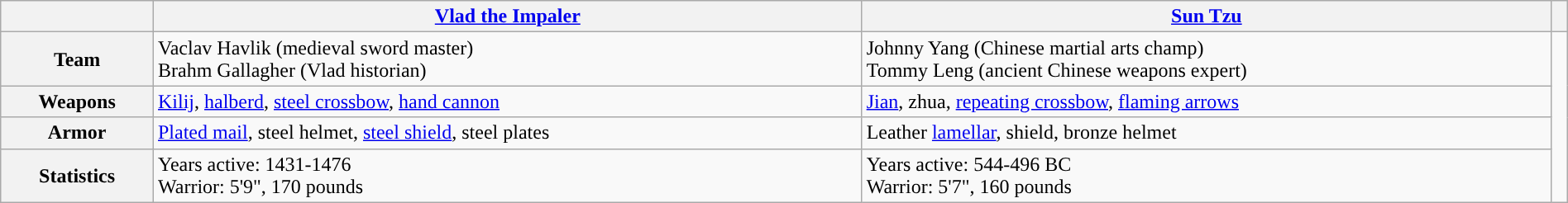<table class="wikitable unsortable" ; style="width: 100%">
<tr>
<th></th>
<th><strong><a href='#'>Vlad the Impaler</a></strong></th>
<th><strong><a href='#'>Sun Tzu</a></strong></th>
<th></th>
</tr>
<tr>
<th>Team</th>
<td>Vaclav Havlik (medieval sword master)<br>Brahm Gallagher (Vlad historian)</td>
<td>Johnny Yang (Chinese martial arts champ)<br>Tommy Leng (ancient Chinese weapons expert)</td>
</tr>
<tr>
<th>Weapons</th>
<td><a href='#'>Kilij</a>, <a href='#'>halberd</a>, <a href='#'>steel crossbow</a>, <a href='#'>hand cannon</a></td>
<td><a href='#'>Jian</a>, zhua, <a href='#'>repeating crossbow</a>, <a href='#'>flaming arrows</a></td>
</tr>
<tr>
<th>Armor</th>
<td><a href='#'>Plated mail</a>, steel helmet, <a href='#'>steel shield</a>, steel plates</td>
<td>Leather <a href='#'>lamellar</a>, shield, bronze helmet</td>
</tr>
<tr>
<th>Statistics</th>
<td>Years active: 1431-1476<br>Warrior: 5'9", 170 pounds</td>
<td>Years active: 544-496 BC<br>Warrior: 5'7", 160 pounds</td>
</tr>
</table>
